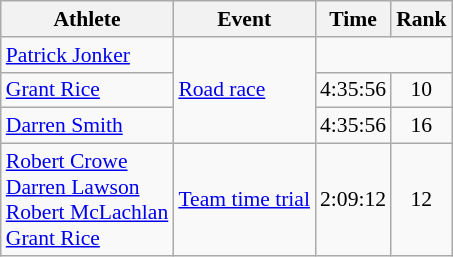<table class="wikitable" style="font-size:90%">
<tr>
<th>Athlete</th>
<th>Event</th>
<th>Time</th>
<th>Rank</th>
</tr>
<tr align=center>
<td align=left><a href='#'>Patrick Jonker</a></td>
<td align=left rowspan=3><a href='#'>Road race</a></td>
<td colspan=2></td>
</tr>
<tr align=center>
<td align=left><a href='#'>Grant Rice</a></td>
<td>4:35:56</td>
<td>10</td>
</tr>
<tr align=center>
<td align=left><a href='#'>Darren Smith</a></td>
<td>4:35:56</td>
<td>16</td>
</tr>
<tr align=center>
<td align=left><a href='#'>Robert Crowe</a><br><a href='#'>Darren Lawson</a><br><a href='#'>Robert McLachlan</a><br><a href='#'>Grant Rice</a></td>
<td align=left><a href='#'>Team time trial</a></td>
<td>2:09:12</td>
<td>12</td>
</tr>
</table>
